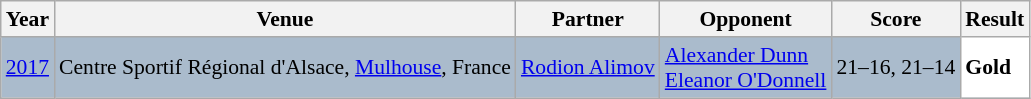<table class="sortable wikitable" style="font-size: 90%;">
<tr>
<th>Year</th>
<th>Venue</th>
<th>Partner</th>
<th>Opponent</th>
<th>Score</th>
<th>Result</th>
</tr>
<tr style="background:#AABBCC">
<td align="center"><a href='#'>2017</a></td>
<td align="left">Centre Sportif Régional d'Alsace, <a href='#'>Mulhouse</a>, France</td>
<td align="left"> <a href='#'>Rodion Alimov</a></td>
<td align="left"> <a href='#'>Alexander Dunn</a><br> <a href='#'>Eleanor O'Donnell</a></td>
<td align="left">21–16, 21–14</td>
<td style="text-align:left; background:white"> <strong>Gold</strong></td>
</tr>
</table>
